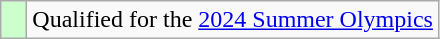<table class="wikitable" style="text-align: left;">
<tr>
<td width=10px bgcolor=#ccffcc></td>
<td>Qualified for the <a href='#'>2024 Summer Olympics</a></td>
</tr>
</table>
